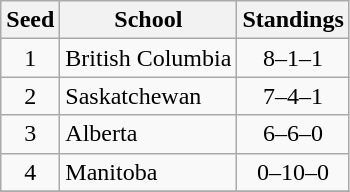<table class="wikitable">
<tr>
<th>Seed</th>
<th>School</th>
<th>Standings</th>
</tr>
<tr>
<td style="text-align:center">1</td>
<td>British Columbia</td>
<td style="text-align:center">8–1–1</td>
</tr>
<tr>
<td style="text-align:center">2</td>
<td>Saskatchewan</td>
<td style="text-align:center">7–4–1</td>
</tr>
<tr>
<td style="text-align:center">3</td>
<td>Alberta</td>
<td style="text-align:center">6–6–0</td>
</tr>
<tr>
<td style="text-align:center">4</td>
<td>Manitoba</td>
<td style="text-align:center">0–10–0</td>
</tr>
<tr>
</tr>
</table>
